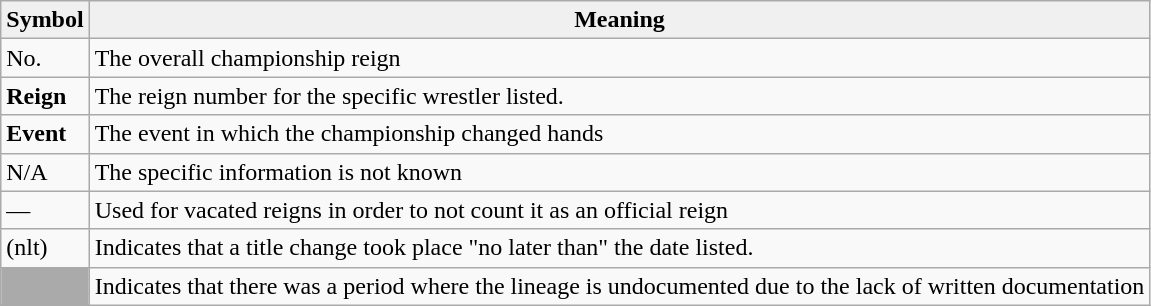<table class="wikitable">
<tr>
<th style="background: #f0f0f0;">Symbol</th>
<th style="background: #f0f0f0;">Meaning</th>
</tr>
<tr>
<td>No.</td>
<td>The overall championship reign</td>
</tr>
<tr>
<td><strong>Reign</strong></td>
<td>The reign number for the specific wrestler listed.</td>
</tr>
<tr>
<td><strong>Event</strong></td>
<td>The event in which the championship changed hands</td>
</tr>
<tr>
<td>N/A</td>
<td>The specific information is not known</td>
</tr>
<tr>
<td>—</td>
<td>Used for vacated reigns in order to not count it as an official reign</td>
</tr>
<tr>
<td>(nlt)</td>
<td>Indicates that a title change took place "no later than" the date listed.</td>
</tr>
<tr>
<td style="background: #aaaaaa;"> </td>
<td>Indicates that there was a period where the lineage is undocumented due to the lack of written documentation</td>
</tr>
</table>
